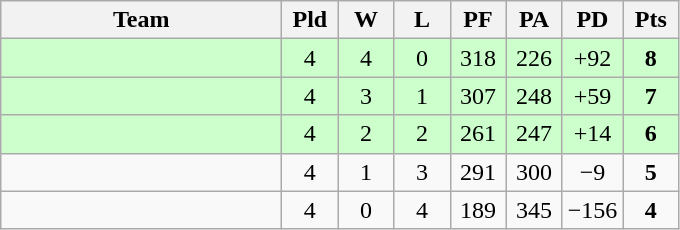<table class=wikitable style="text-align:center">
<tr>
<th width=180>Team</th>
<th width=30>Pld</th>
<th width=30>W</th>
<th width=30>L</th>
<th width=30>PF</th>
<th width=30>PA</th>
<th width=30>PD</th>
<th width=30>Pts</th>
</tr>
<tr bgcolor="#ccffcc">
<td align=left></td>
<td>4</td>
<td>4</td>
<td>0</td>
<td>318</td>
<td>226</td>
<td>+92</td>
<td><strong>8</strong></td>
</tr>
<tr bgcolor="#ccffcc">
<td align=left></td>
<td>4</td>
<td>3</td>
<td>1</td>
<td>307</td>
<td>248</td>
<td>+59</td>
<td><strong>7</strong></td>
</tr>
<tr bgcolor="#ccffcc">
<td align=left></td>
<td>4</td>
<td>2</td>
<td>2</td>
<td>261</td>
<td>247</td>
<td>+14</td>
<td><strong>6</strong></td>
</tr>
<tr>
<td align=left></td>
<td>4</td>
<td>1</td>
<td>3</td>
<td>291</td>
<td>300</td>
<td>−9</td>
<td><strong>5</strong></td>
</tr>
<tr>
<td align=left></td>
<td>4</td>
<td>0</td>
<td>4</td>
<td>189</td>
<td>345</td>
<td>−156</td>
<td><strong>4</strong></td>
</tr>
</table>
